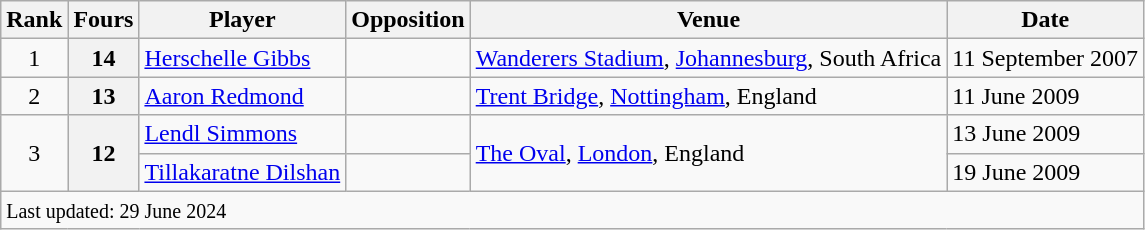<table class="wikitable sortable">
<tr>
<th>Rank</th>
<th>Fours</th>
<th>Player</th>
<th>Opposition</th>
<th>Venue</th>
<th>Date</th>
</tr>
<tr>
<td align=center>1</td>
<th>14</th>
<td> <a href='#'>Herschelle Gibbs</a></td>
<td></td>
<td><a href='#'>Wanderers Stadium</a>, <a href='#'>Johannesburg</a>, South Africa</td>
<td>11 September 2007</td>
</tr>
<tr>
<td align=center>2</td>
<th>13</th>
<td> <a href='#'>Aaron Redmond</a></td>
<td></td>
<td><a href='#'>Trent Bridge</a>, <a href='#'>Nottingham</a>, England</td>
<td>11 June 2009</td>
</tr>
<tr>
<td align=center rowspan=2>3</td>
<th rowspan=2>12</th>
<td> <a href='#'>Lendl Simmons</a></td>
<td></td>
<td rowspan=2><a href='#'>The Oval</a>, <a href='#'>London</a>, England</td>
<td>13 June 2009</td>
</tr>
<tr>
<td> <a href='#'>Tillakaratne Dilshan</a></td>
<td></td>
<td>19 June 2009</td>
</tr>
<tr>
<td colspan="10"><small>Last updated: 29 June 2024</small></td>
</tr>
</table>
